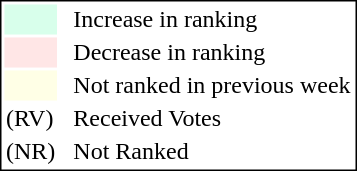<table style="border:1px solid black;">
<tr>
<td style="background:#D8FFEB; width:20px;"></td>
<td> </td>
<td>Increase in ranking</td>
</tr>
<tr>
<td style="background:#FFE6E6; width:20px;"></td>
<td> </td>
<td>Decrease in ranking</td>
</tr>
<tr>
<td style="background:#FFFFE6; width:20px;"></td>
<td> </td>
<td>Not ranked in previous week</td>
</tr>
<tr>
<td>(RV)</td>
<td> </td>
<td>Received Votes</td>
</tr>
<tr>
<td>(NR)</td>
<td> </td>
<td>Not Ranked</td>
</tr>
</table>
